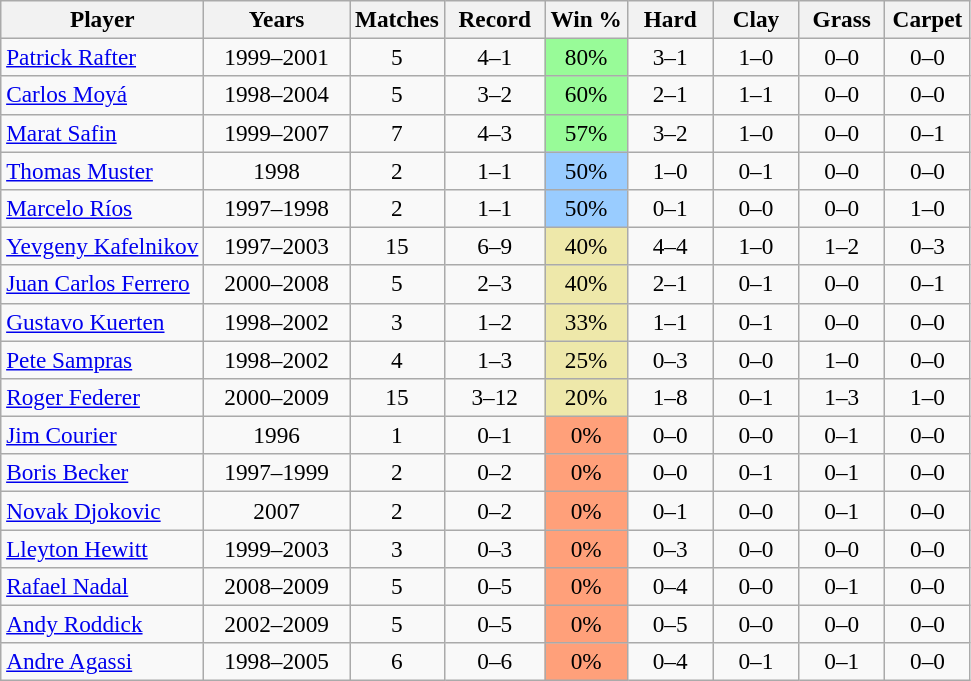<table class="wikitable sortable" style=font-size:97%;text-align:center>
<tr>
<th>Player</th>
<th width=90>Years</th>
<th>Matches</th>
<th width=60 data-sort-type="number">Record</th>
<th>Win %</th>
<th width=50 data-sort-type="number">Hard</th>
<th width=50 data-sort-type="number">Clay</th>
<th width=50 data-sort-type="number">Grass</th>
<th width=50 data-sort-type="number">Carpet</th>
</tr>
<tr>
<td align=left> <a href='#'>Patrick Rafter</a></td>
<td>1999–2001</td>
<td>5</td>
<td>4–1</td>
<td bgcolor=98fb98>80%</td>
<td>3–1</td>
<td>1–0</td>
<td>0–0</td>
<td>0–0</td>
</tr>
<tr>
<td align=left> <a href='#'>Carlos Moyá</a></td>
<td>1998–2004</td>
<td>5</td>
<td>3–2</td>
<td bgcolor=98fb98>60%</td>
<td>2–1</td>
<td>1–1</td>
<td>0–0</td>
<td>0–0</td>
</tr>
<tr>
<td align=left> <a href='#'>Marat Safin</a></td>
<td>1999–2007</td>
<td>7</td>
<td>4–3</td>
<td bgcolor=98fb98>57%</td>
<td>3–2</td>
<td>1–0</td>
<td>0–0</td>
<td>0–1</td>
</tr>
<tr>
<td align=left> <a href='#'>Thomas Muster</a></td>
<td>1998</td>
<td>2</td>
<td>1–1</td>
<td bgcolor=99ccff>50%</td>
<td>1–0</td>
<td>0–1</td>
<td>0–0</td>
<td>0–0</td>
</tr>
<tr>
<td align=left> <a href='#'>Marcelo Ríos</a></td>
<td>1997–1998</td>
<td>2</td>
<td>1–1</td>
<td bgcolor=99ccff>50%</td>
<td>0–1</td>
<td>0–0</td>
<td>0–0</td>
<td>1–0</td>
</tr>
<tr>
<td align=left> <a href='#'>Yevgeny Kafelnikov</a></td>
<td>1997–2003</td>
<td>15</td>
<td>6–9</td>
<td bgcolor=eee8aa>40%</td>
<td>4–4</td>
<td>1–0</td>
<td>1–2</td>
<td>0–3</td>
</tr>
<tr>
<td align=left> <a href='#'>Juan Carlos Ferrero</a></td>
<td>2000–2008</td>
<td>5</td>
<td>2–3</td>
<td bgcolor=eee8aa>40%</td>
<td>2–1</td>
<td>0–1</td>
<td>0–0</td>
<td>0–1</td>
</tr>
<tr>
<td align=left> <a href='#'>Gustavo Kuerten</a></td>
<td>1998–2002</td>
<td>3</td>
<td>1–2</td>
<td bgcolor=eee8aa>33%</td>
<td>1–1</td>
<td>0–1</td>
<td>0–0</td>
<td>0–0</td>
</tr>
<tr>
<td align=left> <a href='#'>Pete Sampras</a></td>
<td>1998–2002</td>
<td>4</td>
<td>1–3</td>
<td bgcolor=eee8aa>25%</td>
<td>0–3</td>
<td>0–0</td>
<td>1–0</td>
<td>0–0</td>
</tr>
<tr>
<td align=left> <a href='#'>Roger Federer</a></td>
<td>2000–2009</td>
<td>15</td>
<td>3–12</td>
<td bgcolor=eee8aa>20%</td>
<td>1–8</td>
<td>0–1</td>
<td>1–3</td>
<td>1–0</td>
</tr>
<tr>
<td align=left> <a href='#'>Jim Courier</a></td>
<td>1996</td>
<td>1</td>
<td>0–1</td>
<td bgcolor=ffa07a>0%</td>
<td>0–0</td>
<td>0–0</td>
<td>0–1</td>
<td>0–0</td>
</tr>
<tr>
<td align=left> <a href='#'>Boris Becker</a></td>
<td>1997–1999</td>
<td>2</td>
<td>0–2</td>
<td bgcolor=ffa07a>0%</td>
<td>0–0</td>
<td>0–1</td>
<td>0–1</td>
<td>0–0</td>
</tr>
<tr>
<td align=left> <a href='#'>Novak Djokovic</a></td>
<td>2007</td>
<td>2</td>
<td>0–2</td>
<td bgcolor=ffa07a>0%</td>
<td>0–1</td>
<td>0–0</td>
<td>0–1</td>
<td>0–0</td>
</tr>
<tr>
<td align=left> <a href='#'>Lleyton Hewitt</a></td>
<td>1999–2003</td>
<td>3</td>
<td>0–3</td>
<td bgcolor=ffa07a>0%</td>
<td>0–3</td>
<td>0–0</td>
<td>0–0</td>
<td>0–0</td>
</tr>
<tr>
<td align=left> <a href='#'>Rafael Nadal</a></td>
<td>2008–2009</td>
<td>5</td>
<td>0–5</td>
<td bgcolor=ffa07a>0%</td>
<td>0–4</td>
<td>0–0</td>
<td>0–1</td>
<td>0–0</td>
</tr>
<tr>
<td align=left> <a href='#'>Andy Roddick</a></td>
<td>2002–2009</td>
<td>5</td>
<td>0–5</td>
<td bgcolor=ffa07a>0%</td>
<td>0–5</td>
<td>0–0</td>
<td>0–0</td>
<td>0–0</td>
</tr>
<tr>
<td align=left> <a href='#'>Andre Agassi</a></td>
<td>1998–2005</td>
<td>6</td>
<td>0–6</td>
<td bgcolor=ffa07a>0%</td>
<td>0–4</td>
<td>0–1</td>
<td>0–1</td>
<td>0–0</td>
</tr>
</table>
